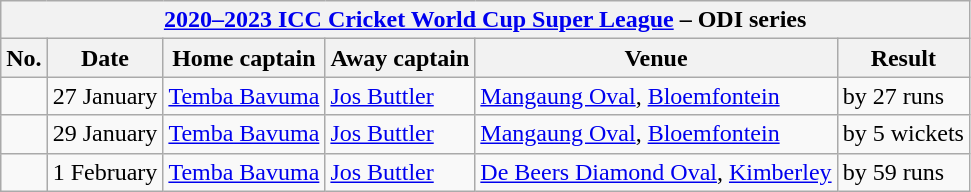<table class="wikitable">
<tr>
<th colspan="9"><a href='#'>2020–2023 ICC Cricket World Cup Super League</a> – ODI series</th>
</tr>
<tr>
<th>No.</th>
<th>Date</th>
<th>Home captain</th>
<th>Away captain</th>
<th>Venue</th>
<th>Result</th>
</tr>
<tr>
<td></td>
<td>27 January</td>
<td><a href='#'>Temba Bavuma</a></td>
<td><a href='#'>Jos Buttler</a></td>
<td><a href='#'>Mangaung Oval</a>, <a href='#'>Bloemfontein</a></td>
<td> by 27 runs</td>
</tr>
<tr>
<td></td>
<td>29 January</td>
<td><a href='#'>Temba Bavuma</a></td>
<td><a href='#'>Jos Buttler</a></td>
<td><a href='#'>Mangaung Oval</a>, <a href='#'>Bloemfontein</a></td>
<td> by 5 wickets</td>
</tr>
<tr>
<td></td>
<td>1 February</td>
<td><a href='#'>Temba Bavuma</a></td>
<td><a href='#'>Jos Buttler</a></td>
<td><a href='#'>De Beers Diamond Oval</a>, <a href='#'>Kimberley</a></td>
<td> by 59 runs</td>
</tr>
</table>
